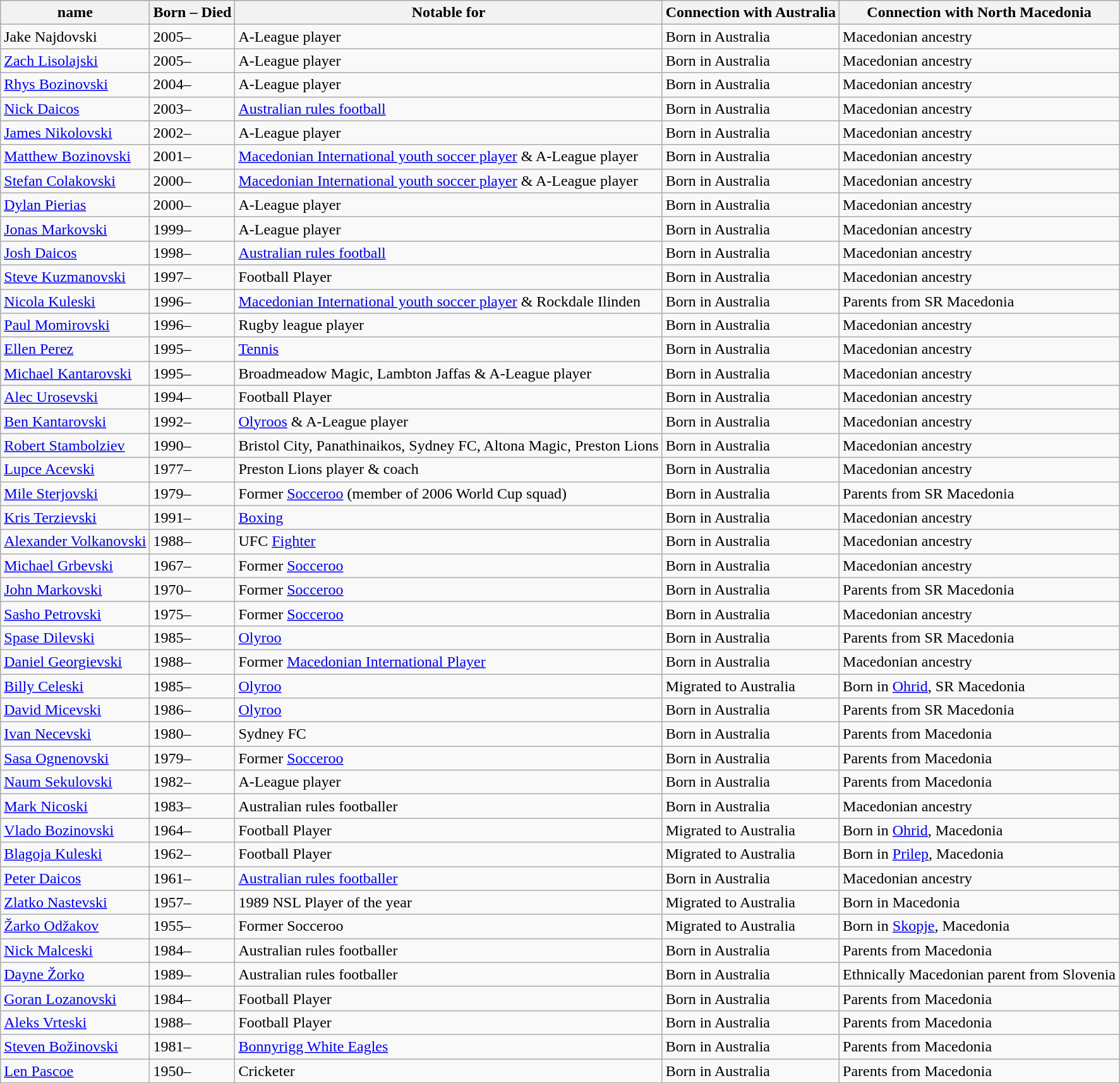<table class="wikitable">
<tr>
<th>name</th>
<th>Born – Died</th>
<th>Notable for</th>
<th>Connection with Australia</th>
<th>Connection with North Macedonia</th>
</tr>
<tr>
<td>Jake Najdovski</td>
<td>2005–</td>
<td>A-League player</td>
<td>Born in Australia</td>
<td>Macedonian ancestry</td>
</tr>
<tr>
<td><a href='#'>Zach Lisolajski</a></td>
<td>2005–</td>
<td>A-League player</td>
<td>Born in Australia</td>
<td>Macedonian ancestry</td>
</tr>
<tr>
<td><a href='#'>Rhys Bozinovski</a></td>
<td>2004–</td>
<td>A-League player</td>
<td>Born in Australia</td>
<td>Macedonian ancestry</td>
</tr>
<tr>
<td><a href='#'>Nick Daicos</a></td>
<td>2003–</td>
<td><a href='#'>Australian rules football</a></td>
<td>Born in Australia</td>
<td>Macedonian ancestry</td>
</tr>
<tr>
<td><a href='#'>James Nikolovski</a></td>
<td>2002–</td>
<td>A-League player</td>
<td>Born in Australia</td>
<td>Macedonian ancestry</td>
</tr>
<tr>
<td><a href='#'>Matthew Bozinovski</a></td>
<td>2001–</td>
<td><a href='#'>Macedonian International youth soccer player</a> & A-League player</td>
<td>Born in Australia</td>
<td>Macedonian ancestry</td>
</tr>
<tr>
<td><a href='#'>Stefan Colakovski</a></td>
<td>2000–</td>
<td><a href='#'>Macedonian International youth soccer player</a> & A-League player</td>
<td>Born in Australia</td>
<td>Macedonian ancestry</td>
</tr>
<tr>
<td><a href='#'>Dylan Pierias</a></td>
<td>2000–</td>
<td>A-League player</td>
<td>Born in Australia</td>
<td>Macedonian ancestry</td>
</tr>
<tr>
<td><a href='#'>Jonas Markovski</a></td>
<td>1999–</td>
<td>A-League player</td>
<td>Born in Australia</td>
<td>Macedonian ancestry</td>
</tr>
<tr>
<td><a href='#'>Josh Daicos</a></td>
<td>1998–</td>
<td><a href='#'>Australian rules football</a></td>
<td>Born in Australia</td>
<td>Macedonian ancestry</td>
</tr>
<tr>
<td><a href='#'>Steve Kuzmanovski</a></td>
<td>1997–</td>
<td>Football Player</td>
<td>Born in Australia</td>
<td>Macedonian ancestry</td>
</tr>
<tr>
<td><a href='#'>Nicola Kuleski</a></td>
<td>1996–</td>
<td><a href='#'>Macedonian International youth soccer player</a> & Rockdale Ilinden</td>
<td>Born in Australia</td>
<td>Parents from SR Macedonia</td>
</tr>
<tr>
<td><a href='#'>Paul Momirovski</a></td>
<td>1996–</td>
<td>Rugby league player</td>
<td>Born in Australia</td>
<td>Macedonian ancestry</td>
</tr>
<tr>
<td><a href='#'>Ellen Perez</a></td>
<td>1995–</td>
<td><a href='#'>Tennis</a></td>
<td>Born in Australia</td>
<td>Macedonian ancestry</td>
</tr>
<tr>
<td><a href='#'>Michael Kantarovski</a></td>
<td>1995–</td>
<td>Broadmeadow Magic, Lambton Jaffas & A-League player</td>
<td>Born in Australia</td>
<td>Macedonian ancestry</td>
</tr>
<tr>
<td><a href='#'>Alec Urosevski</a></td>
<td>1994–</td>
<td>Football Player</td>
<td>Born in Australia</td>
<td>Macedonian ancestry</td>
</tr>
<tr>
<td><a href='#'>Ben Kantarovski</a></td>
<td>1992–</td>
<td><a href='#'>Olyroos</a> & A-League player</td>
<td>Born in Australia</td>
<td>Macedonian ancestry</td>
</tr>
<tr>
<td><a href='#'>Robert Stambolziev</a></td>
<td>1990–</td>
<td>Bristol City, Panathinaikos, Sydney FC, Altona Magic, Preston Lions</td>
<td>Born in Australia</td>
<td>Macedonian ancestry</td>
</tr>
<tr>
<td><a href='#'>Lupce Acevski</a></td>
<td>1977–</td>
<td>Preston Lions player & coach</td>
<td>Born in Australia</td>
<td>Macedonian ancestry</td>
</tr>
<tr>
<td><a href='#'>Mile Sterjovski</a></td>
<td>1979–</td>
<td>Former <a href='#'>Socceroo</a> (member of 2006 World Cup squad)</td>
<td>Born in Australia</td>
<td>Parents from SR Macedonia</td>
</tr>
<tr>
<td><a href='#'>Kris Terzievski</a></td>
<td>1991–</td>
<td><a href='#'>Boxing</a></td>
<td>Born in Australia</td>
<td>Macedonian ancestry</td>
</tr>
<tr>
<td><a href='#'>Alexander Volkanovski</a></td>
<td>1988–</td>
<td>UFC <a href='#'>Fighter</a></td>
<td>Born in Australia</td>
<td>Macedonian ancestry</td>
</tr>
<tr>
<td><a href='#'>Michael Grbevski</a></td>
<td>1967–</td>
<td>Former <a href='#'>Socceroo</a></td>
<td>Born in Australia</td>
<td>Macedonian ancestry</td>
</tr>
<tr>
<td><a href='#'>John Markovski</a></td>
<td>1970–</td>
<td>Former <a href='#'>Socceroo</a></td>
<td>Born in Australia</td>
<td>Parents from SR Macedonia</td>
</tr>
<tr>
<td><a href='#'>Sasho Petrovski</a></td>
<td>1975–</td>
<td>Former <a href='#'>Socceroo</a></td>
<td>Born in Australia</td>
<td>Macedonian ancestry</td>
</tr>
<tr>
<td><a href='#'>Spase Dilevski</a></td>
<td>1985–</td>
<td><a href='#'>Olyroo</a></td>
<td>Born in Australia</td>
<td>Parents from SR Macedonia</td>
</tr>
<tr>
<td><a href='#'>Daniel Georgievski</a></td>
<td>1988–</td>
<td>Former <a href='#'>Macedonian International Player</a></td>
<td>Born in Australia</td>
<td>Macedonian ancestry</td>
</tr>
<tr>
<td><a href='#'>Billy Celeski</a></td>
<td>1985–</td>
<td><a href='#'>Olyroo</a></td>
<td>Migrated to Australia</td>
<td>Born in <a href='#'>Ohrid</a>, SR Macedonia</td>
</tr>
<tr>
<td><a href='#'>David Micevski</a></td>
<td>1986–</td>
<td><a href='#'>Olyroo</a></td>
<td>Born in Australia</td>
<td>Parents from SR Macedonia</td>
</tr>
<tr>
<td><a href='#'>Ivan Necevski</a></td>
<td>1980–</td>
<td>Sydney FC</td>
<td>Born in Australia</td>
<td>Parents from Macedonia</td>
</tr>
<tr>
<td><a href='#'>Sasa Ognenovski</a></td>
<td>1979–</td>
<td>Former <a href='#'>Socceroo</a></td>
<td>Born in Australia</td>
<td>Parents from Macedonia</td>
</tr>
<tr>
<td><a href='#'>Naum Sekulovski</a></td>
<td>1982–</td>
<td>A-League player</td>
<td>Born in Australia</td>
<td>Parents from Macedonia</td>
</tr>
<tr>
<td><a href='#'>Mark Nicoski</a></td>
<td>1983–</td>
<td>Australian rules footballer</td>
<td>Born in Australia</td>
<td>Macedonian ancestry</td>
</tr>
<tr>
<td><a href='#'>Vlado Bozinovski</a></td>
<td>1964–</td>
<td>Football Player</td>
<td>Migrated to Australia</td>
<td>Born in <a href='#'>Ohrid</a>, Macedonia</td>
</tr>
<tr>
<td><a href='#'>Blagoja Kuleski</a></td>
<td>1962–</td>
<td>Football Player</td>
<td>Migrated to Australia</td>
<td>Born in <a href='#'>Prilep</a>, Macedonia</td>
</tr>
<tr>
<td><a href='#'>Peter Daicos</a></td>
<td>1961–</td>
<td><a href='#'>Australian rules footballer</a></td>
<td>Born in Australia</td>
<td>Macedonian ancestry</td>
</tr>
<tr>
<td><a href='#'>Zlatko Nastevski</a></td>
<td>1957–</td>
<td>1989 NSL Player of the year</td>
<td>Migrated to Australia</td>
<td>Born in Macedonia</td>
</tr>
<tr>
<td><a href='#'>Žarko Odžakov</a></td>
<td>1955–</td>
<td>Former Socceroo</td>
<td>Migrated to Australia</td>
<td>Born in <a href='#'>Skopje</a>, Macedonia</td>
</tr>
<tr>
<td><a href='#'>Nick Malceski</a></td>
<td>1984–</td>
<td>Australian rules footballer</td>
<td>Born in Australia</td>
<td>Parents from Macedonia</td>
</tr>
<tr>
<td><a href='#'>Dayne Žorko</a></td>
<td>1989–</td>
<td>Australian rules footballer</td>
<td>Born in Australia</td>
<td>Ethnically Macedonian parent from Slovenia</td>
</tr>
<tr>
<td><a href='#'>Goran Lozanovski</a></td>
<td>1984–</td>
<td>Football Player</td>
<td>Born in Australia</td>
<td>Parents from Macedonia</td>
</tr>
<tr>
<td><a href='#'>Aleks Vrteski</a></td>
<td>1988–</td>
<td>Football Player</td>
<td>Born in Australia</td>
<td>Parents from Macedonia</td>
</tr>
<tr>
<td><a href='#'>Steven Božinovski</a></td>
<td>1981–</td>
<td><a href='#'>Bonnyrigg White Eagles</a></td>
<td>Born in Australia</td>
<td>Parents from Macedonia</td>
</tr>
<tr>
<td><a href='#'>Len Pascoe</a></td>
<td>1950–</td>
<td>Cricketer</td>
<td>Born in Australia</td>
<td>Parents from Macedonia</td>
</tr>
</table>
